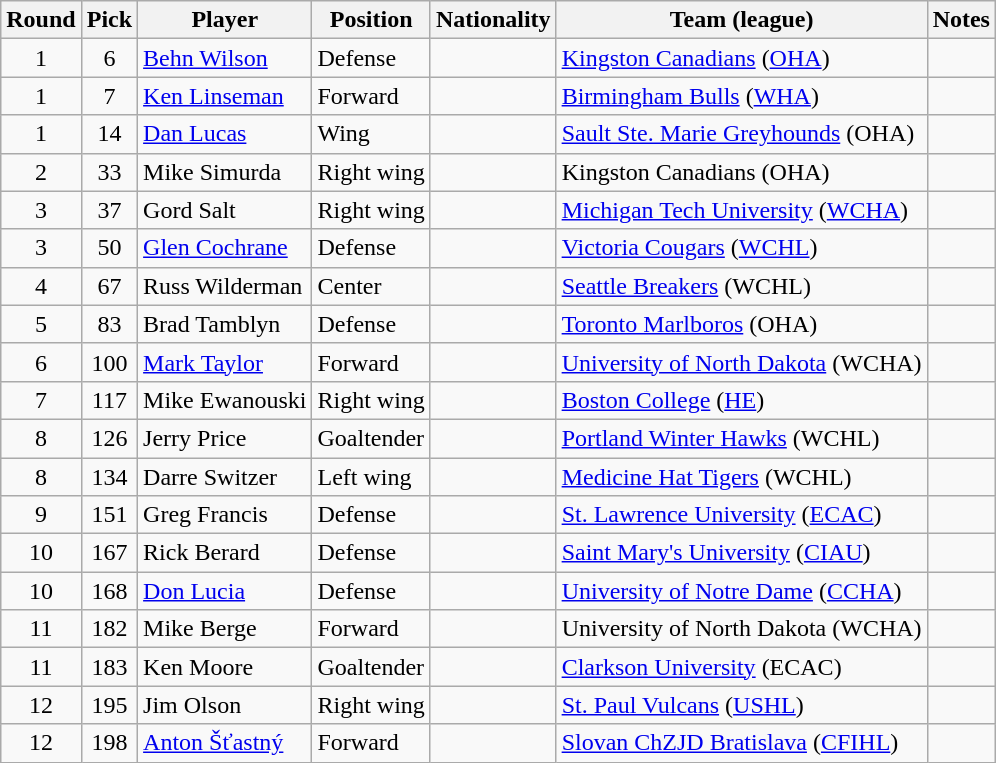<table class="wikitable">
<tr>
<th>Round</th>
<th>Pick</th>
<th>Player</th>
<th>Position</th>
<th>Nationality</th>
<th>Team (league)</th>
<th>Notes</th>
</tr>
<tr>
<td style="text-align:center">1</td>
<td style="text-align:center">6</td>
<td><a href='#'>Behn Wilson</a></td>
<td>Defense</td>
<td></td>
<td><a href='#'>Kingston Canadians</a> (<a href='#'>OHA</a>)</td>
<td></td>
</tr>
<tr>
<td style="text-align:center">1</td>
<td style="text-align:center">7</td>
<td><a href='#'>Ken Linseman</a></td>
<td>Forward</td>
<td></td>
<td><a href='#'>Birmingham Bulls</a> (<a href='#'>WHA</a>)</td>
<td></td>
</tr>
<tr>
<td style="text-align:center">1</td>
<td style="text-align:center">14</td>
<td><a href='#'>Dan Lucas</a></td>
<td>Wing</td>
<td></td>
<td><a href='#'>Sault Ste. Marie Greyhounds</a> (OHA)</td>
<td></td>
</tr>
<tr>
<td style="text-align:center">2</td>
<td style="text-align:center">33</td>
<td>Mike Simurda</td>
<td>Right wing</td>
<td></td>
<td>Kingston Canadians (OHA)</td>
<td></td>
</tr>
<tr>
<td style="text-align:center">3</td>
<td style="text-align:center">37</td>
<td>Gord Salt</td>
<td>Right wing</td>
<td></td>
<td><a href='#'>Michigan Tech University</a> (<a href='#'>WCHA</a>)</td>
<td></td>
</tr>
<tr>
<td style="text-align:center">3</td>
<td style="text-align:center">50</td>
<td><a href='#'>Glen Cochrane</a></td>
<td>Defense</td>
<td></td>
<td><a href='#'>Victoria Cougars</a> (<a href='#'>WCHL</a>)</td>
<td></td>
</tr>
<tr>
<td style="text-align:center">4</td>
<td style="text-align:center">67</td>
<td>Russ Wilderman</td>
<td>Center</td>
<td></td>
<td><a href='#'>Seattle Breakers</a> (WCHL)</td>
<td></td>
</tr>
<tr>
<td style="text-align:center">5</td>
<td style="text-align:center">83</td>
<td>Brad Tamblyn</td>
<td>Defense</td>
<td></td>
<td><a href='#'>Toronto Marlboros</a> (OHA)</td>
<td></td>
</tr>
<tr>
<td style="text-align:center">6</td>
<td style="text-align:center">100</td>
<td><a href='#'>Mark Taylor</a></td>
<td>Forward</td>
<td></td>
<td><a href='#'>University of North Dakota</a> (WCHA)</td>
<td></td>
</tr>
<tr>
<td style="text-align:center">7</td>
<td style="text-align:center">117</td>
<td>Mike Ewanouski</td>
<td>Right wing</td>
<td></td>
<td><a href='#'>Boston College</a> (<a href='#'>HE</a>)</td>
<td></td>
</tr>
<tr>
<td style="text-align:center">8</td>
<td style="text-align:center">126</td>
<td>Jerry Price</td>
<td>Goaltender</td>
<td></td>
<td><a href='#'>Portland Winter Hawks</a> (WCHL)</td>
<td></td>
</tr>
<tr>
<td style="text-align:center">8</td>
<td style="text-align:center">134</td>
<td>Darre Switzer</td>
<td>Left wing</td>
<td></td>
<td><a href='#'>Medicine Hat Tigers</a> (WCHL)</td>
<td></td>
</tr>
<tr>
<td style="text-align:center">9</td>
<td style="text-align:center">151</td>
<td>Greg Francis</td>
<td>Defense</td>
<td></td>
<td><a href='#'>St. Lawrence University</a> (<a href='#'>ECAC</a>)</td>
<td></td>
</tr>
<tr>
<td style="text-align:center">10</td>
<td style="text-align:center">167</td>
<td>Rick Berard</td>
<td>Defense</td>
<td></td>
<td><a href='#'>Saint Mary's University</a> (<a href='#'>CIAU</a>)</td>
<td></td>
</tr>
<tr>
<td style="text-align:center">10</td>
<td style="text-align:center">168</td>
<td><a href='#'>Don Lucia</a></td>
<td>Defense</td>
<td></td>
<td><a href='#'>University of Notre Dame</a> (<a href='#'>CCHA</a>)</td>
<td></td>
</tr>
<tr>
<td style="text-align:center">11</td>
<td style="text-align:center">182</td>
<td>Mike Berge</td>
<td>Forward</td>
<td></td>
<td>University of North Dakota (WCHA)</td>
<td></td>
</tr>
<tr>
<td style="text-align:center">11</td>
<td style="text-align:center">183</td>
<td>Ken Moore</td>
<td>Goaltender</td>
<td></td>
<td><a href='#'>Clarkson University</a> (ECAC)</td>
<td></td>
</tr>
<tr>
<td style="text-align:center">12</td>
<td style="text-align:center">195</td>
<td>Jim Olson</td>
<td>Right wing</td>
<td></td>
<td><a href='#'>St. Paul Vulcans</a> (<a href='#'>USHL</a>)</td>
<td></td>
</tr>
<tr>
<td style="text-align:center">12</td>
<td style="text-align:center">198</td>
<td><a href='#'>Anton Šťastný</a></td>
<td>Forward</td>
<td></td>
<td><a href='#'>Slovan ChZJD Bratislava</a> (<a href='#'>CFIHL</a>)</td>
<td></td>
</tr>
</table>
